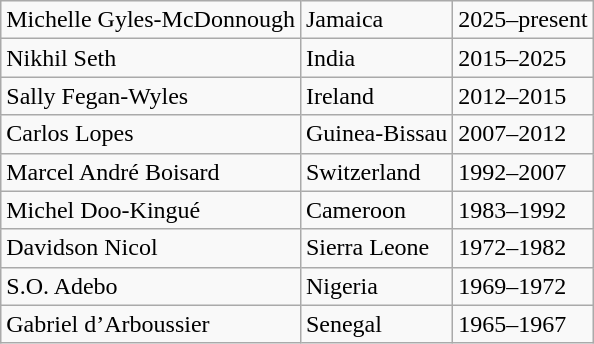<table class="wikitable">
<tr>
<td>Michelle Gyles-McDonnough</td>
<td>Jamaica</td>
<td>2025–present</td>
</tr>
<tr>
<td>Nikhil Seth</td>
<td>India</td>
<td>2015–2025</td>
</tr>
<tr>
<td>Sally Fegan-Wyles</td>
<td>Ireland</td>
<td>2012–2015</td>
</tr>
<tr>
<td>Carlos Lopes</td>
<td>Guinea-Bissau</td>
<td>2007–2012</td>
</tr>
<tr>
<td>Marcel André Boisard</td>
<td>Switzerland</td>
<td>1992–2007</td>
</tr>
<tr>
<td>Michel Doo-Kingué</td>
<td>Cameroon</td>
<td>1983–1992</td>
</tr>
<tr>
<td>Davidson Nicol</td>
<td>Sierra Leone</td>
<td>1972–1982</td>
</tr>
<tr>
<td>S.O. Adebo</td>
<td>Nigeria</td>
<td>1969–1972</td>
</tr>
<tr>
<td>Gabriel d’Arboussier</td>
<td>Senegal</td>
<td>1965–1967</td>
</tr>
</table>
